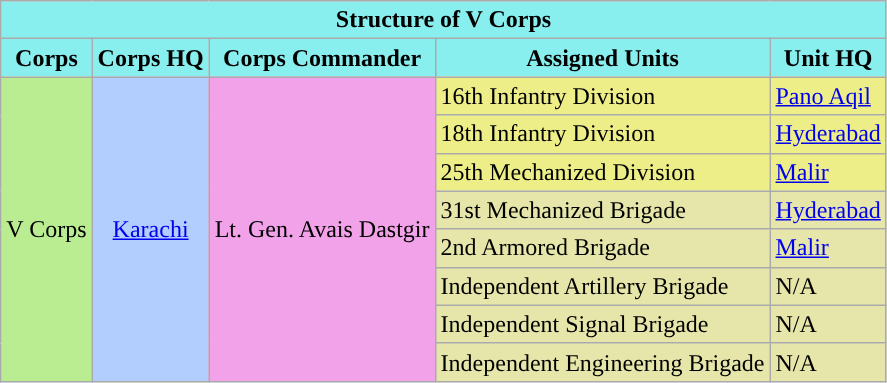<table class="wikitable">
<tr>
<th colspan="10" style="background:#88EEEE;">Structure of V Corps</th>
</tr>
<tr>
<th style="background:#88EEEE;">Corps</th>
<th style="background:#88EEEE;">Corps HQ</th>
<th style="background:#88EEEE;">Corps Commander</th>
<th style="background:#88EEEE;">Assigned Units</th>
<th style="background:#88EEEE;">Unit HQ</th>
</tr>
<tr>
<td rowspan="8" style="background:#baed91;text-align:center;">V Corps</td>
<td rowspan="8" style="background:#b2cefe;text-align:center;"><a href='#'>Karachi</a></td>
<td rowspan="8" style="background:#f2a2e8;text-align:center;">Lt. Gen. Avais Dastgir<br></td>
<td style="background:#EEEE88;">16th Infantry Division</td>
<td style="background:#EEEE88;"><a href='#'>Pano Aqil</a></td>
</tr>
<tr>
<td style="background:#EEEE88;">18th Infantry Division</td>
<td style="background:#EEEE88;"><a href='#'>Hyderabad</a></td>
</tr>
<tr>
<td style="background:#EEEE88;">25th Mechanized Division</td>
<td style="background:#EEEE88;"><a href='#'>Malir</a></td>
</tr>
<tr>
<td style="background:#e6e6aa;">31st Mechanized Brigade</td>
<td style="background:#e6e6aa;"><a href='#'>Hyderabad</a></td>
</tr>
<tr>
<td style="background:#e6e6aa;">2nd Armored Brigade</td>
<td style="background:#e6e6aa;"><a href='#'>Malir</a></td>
</tr>
<tr>
<td style="background:#e6e6aa;">Independent Artillery Brigade</td>
<td style="background:#e6e6aa;">N/A</td>
</tr>
<tr>
<td style="background:#e6e6aa;">Independent Signal Brigade</td>
<td style="background:#e6e6aa;">N/A</td>
</tr>
<tr>
<td style="background:#e6e6aa;">Independent Engineering Brigade</td>
<td style="background:#e6e6aa;">N/A</td>
</tr>
</table>
